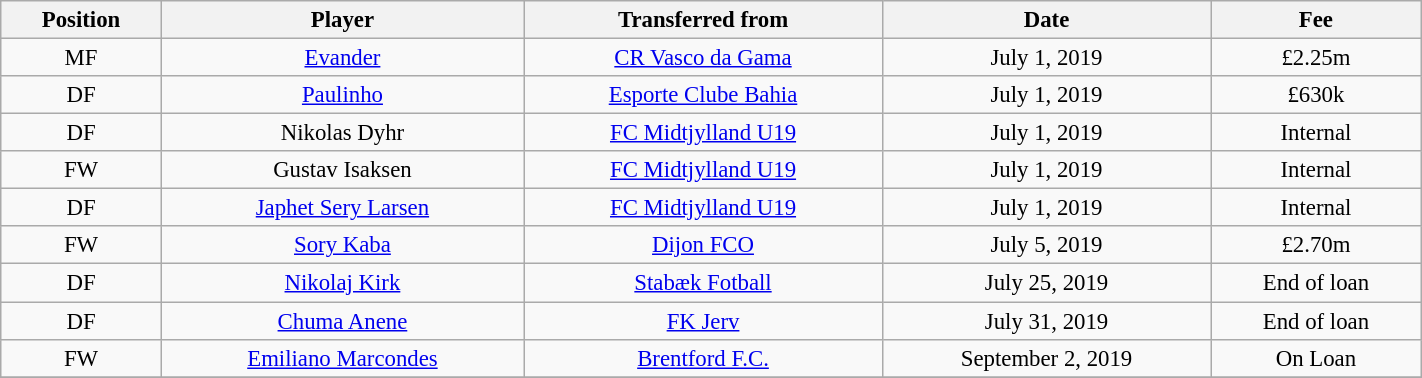<table class="wikitable sortable" style="width:75%; font-size:95%; text-align:center;">
<tr>
<th>Position</th>
<th>Player</th>
<th>Transferred from</th>
<th>Date</th>
<th>Fee</th>
</tr>
<tr>
<td>MF</td>
<td> <a href='#'>Evander</a></td>
<td><a href='#'>CR Vasco da Gama</a></td>
<td>July 1, 2019</td>
<td>£2.25m</td>
</tr>
<tr>
<td>DF</td>
<td> <a href='#'>Paulinho</a></td>
<td><a href='#'>Esporte Clube Bahia</a></td>
<td>July 1, 2019</td>
<td>£630k</td>
</tr>
<tr>
<td>DF</td>
<td> Nikolas Dyhr</td>
<td><a href='#'>FC Midtjylland U19</a></td>
<td>July 1, 2019</td>
<td>Internal</td>
</tr>
<tr>
<td>FW</td>
<td> Gustav Isaksen</td>
<td><a href='#'>FC Midtjylland U19</a></td>
<td>July 1, 2019</td>
<td>Internal</td>
</tr>
<tr>
<td>DF</td>
<td> <a href='#'>Japhet Sery Larsen</a></td>
<td><a href='#'>FC Midtjylland U19</a></td>
<td>July 1, 2019</td>
<td>Internal</td>
</tr>
<tr>
<td>FW</td>
<td> <a href='#'>Sory Kaba</a></td>
<td><a href='#'>Dijon FCO</a></td>
<td>July 5, 2019</td>
<td>£2.70m</td>
</tr>
<tr>
<td>DF</td>
<td> <a href='#'>Nikolaj Kirk</a></td>
<td><a href='#'>Stabæk Fotball</a></td>
<td>July 25, 2019</td>
<td>End of loan</td>
</tr>
<tr>
<td>DF</td>
<td> <a href='#'>Chuma Anene</a></td>
<td><a href='#'>FK Jerv</a></td>
<td>July 31, 2019</td>
<td>End of loan</td>
</tr>
<tr>
<td>FW</td>
<td> <a href='#'>Emiliano Marcondes</a></td>
<td><a href='#'>Brentford F.C.</a></td>
<td>September 2, 2019</td>
<td>On Loan</td>
</tr>
<tr>
</tr>
</table>
